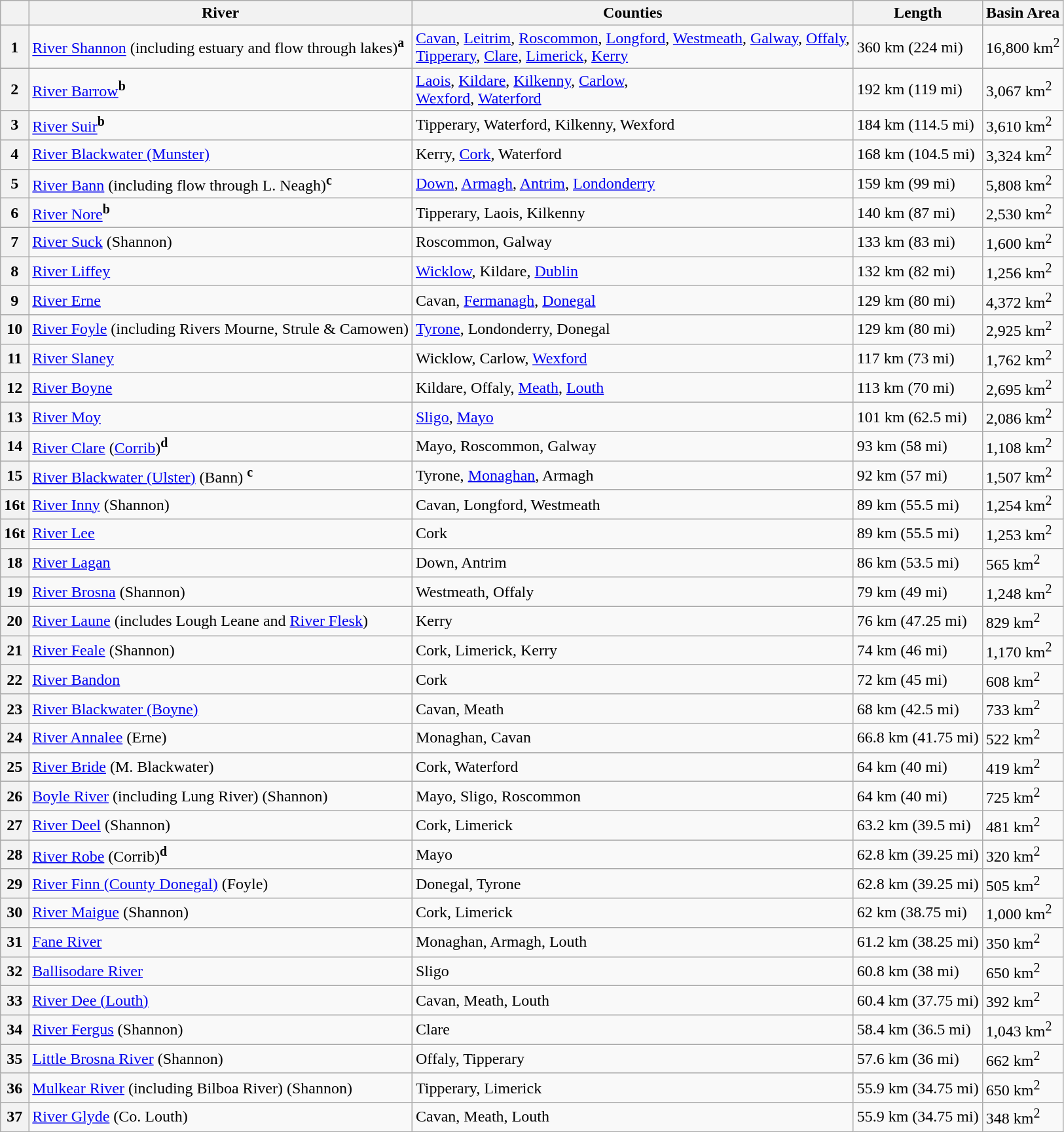<table class="wikitable sortable">
<tr>
<th></th>
<th>River</th>
<th>Counties</th>
<th>Length</th>
<th>Basin Area</th>
</tr>
<tr>
<th>1</th>
<td><a href='#'>River Shannon</a> (including estuary and flow through lakes)<sup><strong>a</strong></sup></td>
<td><a href='#'>Cavan</a>, <a href='#'>Leitrim</a>, <a href='#'>Roscommon</a>, <a href='#'>Longford</a>, <a href='#'>Westmeath</a>, <a href='#'>Galway</a>, <a href='#'>Offaly</a>,<br><a href='#'>Tipperary</a>, <a href='#'>Clare</a>, <a href='#'>Limerick</a>, <a href='#'>Kerry</a></td>
<td>360 km (224 mi)</td>
<td>16,800 km<sup>2</sup></td>
</tr>
<tr>
<th>2</th>
<td><a href='#'>River Barrow</a><sup><strong>b</strong></sup></td>
<td><a href='#'>Laois</a>, <a href='#'>Kildare</a>, <a href='#'>Kilkenny</a>, <a href='#'>Carlow</a>,<br><a href='#'>Wexford</a>, <a href='#'>Waterford</a></td>
<td>192 km (119 mi)</td>
<td>3,067 km<sup>2</sup></td>
</tr>
<tr>
<th>3</th>
<td><a href='#'>River Suir</a><sup><strong>b</strong></sup></td>
<td>Tipperary, Waterford, Kilkenny, Wexford</td>
<td>184 km (114.5 mi)</td>
<td>3,610 km<sup>2</sup></td>
</tr>
<tr>
<th>4</th>
<td><a href='#'>River Blackwater (Munster)</a></td>
<td>Kerry, <a href='#'>Cork</a>, Waterford</td>
<td>168 km (104.5 mi)</td>
<td>3,324 km<sup>2</sup></td>
</tr>
<tr>
<th>5</th>
<td><a href='#'>River Bann</a> (including flow through L. Neagh)<sup><strong>c</strong></sup></td>
<td><a href='#'>Down</a>, <a href='#'>Armagh</a>, <a href='#'>Antrim</a>, <a href='#'>Londonderry</a></td>
<td>159 km (99 mi)</td>
<td>5,808 km<sup>2</sup></td>
</tr>
<tr>
<th>6</th>
<td><a href='#'>River Nore</a><sup><strong>b</strong></sup></td>
<td>Tipperary, Laois, Kilkenny</td>
<td>140 km (87 mi)</td>
<td>2,530 km<sup>2</sup></td>
</tr>
<tr>
<th>7</th>
<td><a href='#'>River Suck</a> (Shannon)</td>
<td>Roscommon, Galway</td>
<td>133 km (83 mi)</td>
<td>1,600 km<sup>2</sup></td>
</tr>
<tr>
<th>8</th>
<td><a href='#'>River Liffey</a></td>
<td><a href='#'>Wicklow</a>, Kildare, <a href='#'>Dublin</a></td>
<td>132 km (82 mi)</td>
<td>1,256 km<sup>2</sup></td>
</tr>
<tr>
<th>9</th>
<td><a href='#'>River Erne</a></td>
<td>Cavan, <a href='#'>Fermanagh</a>, <a href='#'>Donegal</a></td>
<td>129 km (80 mi)</td>
<td>4,372 km<sup>2</sup></td>
</tr>
<tr>
<th>10</th>
<td><a href='#'>River Foyle</a> (including Rivers Mourne, Strule & Camowen)</td>
<td><a href='#'>Tyrone</a>, Londonderry, Donegal</td>
<td>129 km (80 mi)</td>
<td>2,925 km<sup>2</sup></td>
</tr>
<tr>
<th>11</th>
<td><a href='#'>River Slaney</a></td>
<td>Wicklow, Carlow, <a href='#'>Wexford</a></td>
<td>117 km (73 mi)</td>
<td>1,762 km<sup>2</sup></td>
</tr>
<tr>
<th>12</th>
<td><a href='#'>River Boyne</a></td>
<td>Kildare, Offaly, <a href='#'>Meath</a>, <a href='#'>Louth</a></td>
<td>113 km (70 mi)</td>
<td>2,695 km<sup>2</sup></td>
</tr>
<tr>
<th>13</th>
<td><a href='#'>River Moy</a></td>
<td><a href='#'>Sligo</a>, <a href='#'>Mayo</a></td>
<td>101 km (62.5 mi)</td>
<td>2,086 km<sup>2</sup></td>
</tr>
<tr>
<th>14</th>
<td><a href='#'>River Clare</a> (<a href='#'>Corrib</a>)<sup><strong>d</strong></sup></td>
<td>Mayo, Roscommon, Galway</td>
<td>93 km (58 mi)</td>
<td>1,108 km<sup>2</sup></td>
</tr>
<tr>
<th>15</th>
<td><a href='#'>River Blackwater (Ulster)</a> (Bann) <sup><strong>c</strong></sup></td>
<td>Tyrone, <a href='#'>Monaghan</a>, Armagh</td>
<td>92 km (57 mi)</td>
<td>1,507 km<sup>2</sup></td>
</tr>
<tr>
<th>16t</th>
<td><a href='#'>River Inny</a> (Shannon)</td>
<td>Cavan, Longford, Westmeath</td>
<td>89 km (55.5 mi)</td>
<td>1,254 km<sup>2</sup></td>
</tr>
<tr>
<th>16t</th>
<td><a href='#'>River Lee</a></td>
<td>Cork</td>
<td>89 km (55.5 mi)</td>
<td>1,253 km<sup>2</sup></td>
</tr>
<tr>
<th>18</th>
<td><a href='#'>River Lagan</a></td>
<td>Down, Antrim</td>
<td>86 km (53.5 mi)</td>
<td>565 km<sup>2</sup></td>
</tr>
<tr>
<th>19</th>
<td><a href='#'>River Brosna</a> (Shannon)</td>
<td>Westmeath, Offaly</td>
<td>79 km (49 mi)</td>
<td>1,248 km<sup>2</sup></td>
</tr>
<tr>
<th>20</th>
<td><a href='#'>River Laune</a> (includes Lough Leane and <a href='#'>River Flesk</a>)</td>
<td>Kerry</td>
<td>76 km (47.25 mi)</td>
<td>829 km<sup>2</sup></td>
</tr>
<tr>
<th>21</th>
<td><a href='#'>River Feale</a> (Shannon)</td>
<td>Cork, Limerick, Kerry</td>
<td>74 km (46 mi)</td>
<td>1,170 km<sup>2</sup></td>
</tr>
<tr>
<th>22</th>
<td><a href='#'>River Bandon</a></td>
<td>Cork</td>
<td>72 km (45 mi)</td>
<td>608 km<sup>2</sup></td>
</tr>
<tr>
<th>23</th>
<td><a href='#'>River Blackwater (Boyne)</a></td>
<td>Cavan, Meath</td>
<td>68 km (42.5 mi)</td>
<td>733 km<sup>2</sup></td>
</tr>
<tr>
<th>24</th>
<td><a href='#'>River Annalee</a> (Erne)</td>
<td>Monaghan, Cavan</td>
<td>66.8 km (41.75 mi)</td>
<td>522 km<sup>2</sup></td>
</tr>
<tr>
<th>25</th>
<td><a href='#'>River Bride</a> (M. Blackwater)</td>
<td>Cork, Waterford</td>
<td>64 km (40 mi)</td>
<td>419 km<sup>2</sup></td>
</tr>
<tr>
<th>26</th>
<td><a href='#'>Boyle River</a> (including Lung River) (Shannon)</td>
<td>Mayo, Sligo, Roscommon</td>
<td>64 km (40 mi)</td>
<td>725 km<sup>2</sup></td>
</tr>
<tr>
<th>27</th>
<td><a href='#'>River Deel</a> (Shannon)</td>
<td>Cork, Limerick</td>
<td>63.2 km (39.5 mi)</td>
<td>481 km<sup>2</sup></td>
</tr>
<tr>
<th>28</th>
<td><a href='#'>River Robe</a> (Corrib)<sup><strong>d</strong></sup></td>
<td>Mayo</td>
<td>62.8 km (39.25 mi)</td>
<td>320 km<sup>2</sup></td>
</tr>
<tr>
<th>29</th>
<td><a href='#'>River Finn (County Donegal)</a> (Foyle)</td>
<td>Donegal, Tyrone</td>
<td>62.8 km (39.25 mi)</td>
<td>505 km<sup>2</sup></td>
</tr>
<tr>
<th>30</th>
<td><a href='#'>River Maigue</a> (Shannon)</td>
<td>Cork, Limerick</td>
<td>62 km (38.75 mi)</td>
<td>1,000 km<sup>2</sup></td>
</tr>
<tr>
<th>31</th>
<td><a href='#'>Fane River</a></td>
<td>Monaghan, Armagh, Louth</td>
<td>61.2 km (38.25 mi)</td>
<td>350 km<sup>2</sup></td>
</tr>
<tr>
<th>32</th>
<td><a href='#'>Ballisodare River</a></td>
<td>Sligo</td>
<td>60.8 km (38 mi)</td>
<td>650 km<sup>2</sup></td>
</tr>
<tr>
<th>33</th>
<td><a href='#'>River Dee (Louth)</a></td>
<td>Cavan, Meath, Louth</td>
<td>60.4 km (37.75 mi)</td>
<td>392 km<sup>2</sup></td>
</tr>
<tr>
<th>34</th>
<td><a href='#'>River Fergus</a> (Shannon)</td>
<td>Clare</td>
<td>58.4 km (36.5 mi)</td>
<td>1,043 km<sup>2</sup></td>
</tr>
<tr>
<th>35</th>
<td><a href='#'>Little Brosna River</a> (Shannon)</td>
<td>Offaly, Tipperary</td>
<td>57.6 km (36 mi)</td>
<td>662 km<sup>2</sup></td>
</tr>
<tr>
<th>36</th>
<td><a href='#'>Mulkear River</a> (including Bilboa River) (Shannon)</td>
<td>Tipperary, Limerick</td>
<td>55.9 km (34.75 mi)</td>
<td>650 km<sup>2</sup></td>
</tr>
<tr>
<th>37</th>
<td><a href='#'>River Glyde</a> (Co. Louth)</td>
<td>Cavan, Meath, Louth</td>
<td>55.9 km (34.75 mi)</td>
<td>348 km<sup>2</sup></td>
</tr>
</table>
